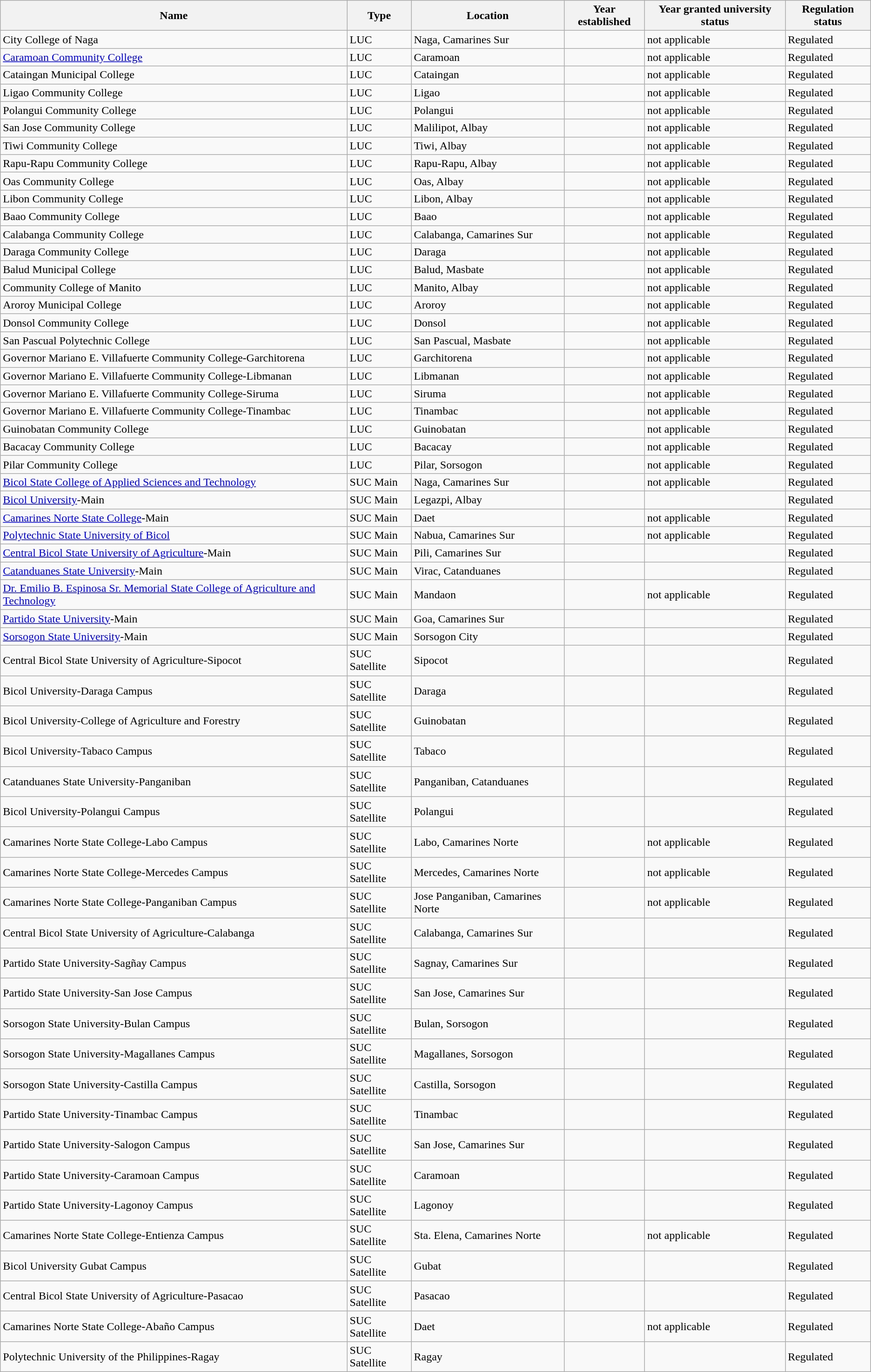<table class="wikitable sortable static-row-numbers">
<tr>
<th>Name</th>
<th>Type</th>
<th class="unsortable">Location</th>
<th>Year established</th>
<th style="vertical-align:middle;">Year granted university status</th>
<th style="vertical-align:middle;">Regulation status</th>
</tr>
<tr>
<td>City College of Naga</td>
<td>LUC</td>
<td>Naga, Camarines Sur</td>
<td></td>
<td style="vertical-align:middle;">not applicable</td>
<td style="vertical-align:middle;">Regulated</td>
</tr>
<tr>
<td><a href='#'>Caramoan Community College</a></td>
<td>LUC</td>
<td>Caramoan</td>
<td></td>
<td style="vertical-align:middle;">not applicable</td>
<td style="vertical-align:middle;">Regulated</td>
</tr>
<tr>
<td>Cataingan Municipal College</td>
<td>LUC</td>
<td>Cataingan</td>
<td></td>
<td style="vertical-align:middle;">not applicable</td>
<td style="vertical-align:middle;">Regulated</td>
</tr>
<tr>
<td>Ligao Community College</td>
<td>LUC</td>
<td>Ligao</td>
<td></td>
<td style="vertical-align:middle;">not applicable</td>
<td style="vertical-align:middle;">Regulated</td>
</tr>
<tr>
<td>Polangui Community College</td>
<td>LUC</td>
<td>Polangui</td>
<td></td>
<td style="vertical-align:middle;">not applicable</td>
<td style="vertical-align:middle;">Regulated</td>
</tr>
<tr>
<td>San Jose Community College</td>
<td>LUC</td>
<td>Malilipot, Albay</td>
<td></td>
<td style="vertical-align:middle;">not applicable</td>
<td style="vertical-align:middle;">Regulated</td>
</tr>
<tr>
<td>Tiwi Community College</td>
<td>LUC</td>
<td>Tiwi, Albay</td>
<td></td>
<td style="vertical-align:middle;">not applicable</td>
<td style="vertical-align:middle;">Regulated</td>
</tr>
<tr>
<td>Rapu-Rapu Community College</td>
<td>LUC</td>
<td>Rapu-Rapu, Albay</td>
<td></td>
<td style="vertical-align:middle;">not applicable</td>
<td style="vertical-align:middle;">Regulated</td>
</tr>
<tr>
<td>Oas Community College</td>
<td>LUC</td>
<td>Oas, Albay</td>
<td></td>
<td style="vertical-align:middle;">not applicable</td>
<td style="vertical-align:middle;">Regulated</td>
</tr>
<tr>
<td>Libon Community College</td>
<td>LUC</td>
<td>Libon, Albay</td>
<td></td>
<td style="vertical-align:middle;">not applicable</td>
<td style="vertical-align:middle;">Regulated</td>
</tr>
<tr>
<td>Baao Community College</td>
<td>LUC</td>
<td>Baao</td>
<td></td>
<td style="vertical-align:middle;">not applicable</td>
<td style="vertical-align:middle;">Regulated</td>
</tr>
<tr>
<td>Calabanga Community College</td>
<td>LUC</td>
<td>Calabanga, Camarines Sur</td>
<td></td>
<td style="vertical-align:middle;">not applicable</td>
<td style="vertical-align:middle;">Regulated</td>
</tr>
<tr>
<td>Daraga Community College</td>
<td>LUC</td>
<td>Daraga</td>
<td></td>
<td style="vertical-align:middle;">not applicable</td>
<td style="vertical-align:middle;">Regulated</td>
</tr>
<tr>
<td>Balud Municipal College</td>
<td>LUC</td>
<td>Balud, Masbate</td>
<td></td>
<td style="vertical-align:middle;">not applicable</td>
<td style="vertical-align:middle;">Regulated</td>
</tr>
<tr>
<td>Community College of Manito</td>
<td>LUC</td>
<td>Manito, Albay</td>
<td></td>
<td style="vertical-align:middle;">not applicable</td>
<td style="vertical-align:middle;">Regulated</td>
</tr>
<tr>
<td>Aroroy Municipal College</td>
<td>LUC</td>
<td>Aroroy</td>
<td></td>
<td style="vertical-align:middle;">not applicable</td>
<td style="vertical-align:middle;">Regulated</td>
</tr>
<tr>
<td>Donsol Community College</td>
<td>LUC</td>
<td>Donsol</td>
<td></td>
<td style="vertical-align:middle;">not applicable</td>
<td style="vertical-align:middle;">Regulated</td>
</tr>
<tr>
<td>San Pascual Polytechnic College</td>
<td>LUC</td>
<td>San Pascual, Masbate</td>
<td></td>
<td style="vertical-align:middle;">not applicable</td>
<td style="vertical-align:middle;">Regulated</td>
</tr>
<tr>
<td>Governor Mariano E. Villafuerte Community College-Garchitorena</td>
<td>LUC</td>
<td>Garchitorena</td>
<td></td>
<td style="vertical-align:middle;">not applicable</td>
<td style="vertical-align:middle;">Regulated</td>
</tr>
<tr>
<td>Governor Mariano E. Villafuerte Community College-Libmanan</td>
<td>LUC</td>
<td>Libmanan</td>
<td></td>
<td style="vertical-align:middle;">not applicable</td>
<td style="vertical-align:middle;">Regulated</td>
</tr>
<tr>
<td>Governor Mariano E. Villafuerte Community College-Siruma</td>
<td>LUC</td>
<td>Siruma</td>
<td></td>
<td style="vertical-align:middle;">not applicable</td>
<td style="vertical-align:middle;">Regulated</td>
</tr>
<tr>
<td>Governor Mariano E. Villafuerte Community College-Tinambac</td>
<td>LUC</td>
<td>Tinambac</td>
<td></td>
<td style="vertical-align:middle;">not applicable</td>
<td style="vertical-align:middle;">Regulated</td>
</tr>
<tr>
<td>Guinobatan Community College</td>
<td>LUC</td>
<td>Guinobatan</td>
<td></td>
<td style="vertical-align:middle;">not applicable</td>
<td style="vertical-align:middle;">Regulated</td>
</tr>
<tr>
<td>Bacacay Community College</td>
<td>LUC</td>
<td>Bacacay</td>
<td></td>
<td style="vertical-align:middle;">not applicable</td>
<td style="vertical-align:middle;">Regulated</td>
</tr>
<tr>
<td>Pilar Community College</td>
<td>LUC</td>
<td>Pilar, Sorsogon</td>
<td></td>
<td style="vertical-align:middle;">not applicable</td>
<td style="vertical-align:middle;">Regulated</td>
</tr>
<tr>
<td><a href='#'>Bicol State College of Applied Sciences and Technology</a></td>
<td>SUC Main</td>
<td>Naga, Camarines Sur</td>
<td></td>
<td style="vertical-align:middle;">not applicable</td>
<td style="vertical-align:middle;">Regulated</td>
</tr>
<tr>
<td><a href='#'>Bicol University</a>-Main</td>
<td>SUC Main</td>
<td>Legazpi, Albay</td>
<td></td>
<td></td>
<td style="vertical-align:middle;">Regulated</td>
</tr>
<tr>
<td><a href='#'>Camarines Norte State College</a>-Main</td>
<td>SUC Main</td>
<td>Daet</td>
<td></td>
<td style="vertical-align:middle;">not applicable</td>
<td style="vertical-align:middle;">Regulated</td>
</tr>
<tr>
<td><a href='#'>Polytechnic State University of Bicol</a></td>
<td>SUC Main</td>
<td>Nabua, Camarines Sur</td>
<td></td>
<td style="vertical-align:middle;">not applicable</td>
<td style="vertical-align:middle;">Regulated</td>
</tr>
<tr>
<td><a href='#'>Central Bicol State University of Agriculture</a>-Main</td>
<td>SUC Main</td>
<td>Pili, Camarines Sur</td>
<td></td>
<td></td>
<td style="vertical-align:middle;">Regulated</td>
</tr>
<tr>
<td><a href='#'>Catanduanes State University</a>-Main</td>
<td>SUC Main</td>
<td>Virac, Catanduanes</td>
<td></td>
<td></td>
<td style="vertical-align:middle;">Regulated</td>
</tr>
<tr>
<td><a href='#'>Dr. Emilio B. Espinosa Sr. Memorial State College of Agriculture and Technology</a></td>
<td>SUC Main</td>
<td>Mandaon</td>
<td></td>
<td style="vertical-align:middle;">not applicable</td>
<td style="vertical-align:middle;">Regulated</td>
</tr>
<tr>
<td><a href='#'>Partido State University</a>-Main</td>
<td>SUC Main</td>
<td>Goa, Camarines Sur</td>
<td></td>
<td></td>
<td style="vertical-align:middle;">Regulated</td>
</tr>
<tr>
<td><a href='#'>Sorsogon State University</a>-Main</td>
<td>SUC Main</td>
<td>Sorsogon City</td>
<td></td>
<td></td>
<td style="vertical-align:middle;">Regulated</td>
</tr>
<tr>
<td>Central Bicol State University of Agriculture-Sipocot</td>
<td>SUC Satellite</td>
<td>Sipocot</td>
<td></td>
<td></td>
<td style="vertical-align:middle;">Regulated</td>
</tr>
<tr>
<td>Bicol University-Daraga Campus</td>
<td>SUC Satellite</td>
<td>Daraga</td>
<td></td>
<td></td>
<td style="vertical-align:middle;">Regulated</td>
</tr>
<tr>
<td>Bicol University-College of Agriculture and Forestry</td>
<td>SUC Satellite</td>
<td>Guinobatan</td>
<td></td>
<td></td>
<td style="vertical-align:middle;">Regulated</td>
</tr>
<tr>
<td>Bicol University-Tabaco Campus</td>
<td>SUC Satellite</td>
<td>Tabaco</td>
<td></td>
<td></td>
<td style="vertical-align:middle;">Regulated</td>
</tr>
<tr>
<td>Catanduanes State University-Panganiban</td>
<td>SUC Satellite</td>
<td>Panganiban, Catanduanes</td>
<td></td>
<td></td>
<td style="vertical-align:middle;">Regulated</td>
</tr>
<tr>
<td>Bicol University-Polangui Campus</td>
<td>SUC Satellite</td>
<td>Polangui</td>
<td></td>
<td></td>
<td style="vertical-align:middle;">Regulated</td>
</tr>
<tr>
<td>Camarines Norte State College-Labo Campus</td>
<td>SUC Satellite</td>
<td>Labo, Camarines Norte</td>
<td></td>
<td style="vertical-align:middle;">not applicable</td>
<td style="vertical-align:middle;">Regulated</td>
</tr>
<tr>
<td>Camarines Norte State College-Mercedes Campus</td>
<td>SUC Satellite</td>
<td>Mercedes, Camarines Norte</td>
<td></td>
<td style="vertical-align:middle;">not applicable</td>
<td style="vertical-align:middle;">Regulated</td>
</tr>
<tr>
<td>Camarines Norte State College-Panganiban Campus</td>
<td>SUC Satellite</td>
<td>Jose Panganiban, Camarines Norte</td>
<td></td>
<td style="vertical-align:middle;">not applicable</td>
<td style="vertical-align:middle;">Regulated</td>
</tr>
<tr>
<td>Central Bicol State University of Agriculture-Calabanga</td>
<td>SUC Satellite</td>
<td>Calabanga, Camarines Sur</td>
<td></td>
<td></td>
<td style="vertical-align:middle;">Regulated</td>
</tr>
<tr>
<td>Partido State University-Sagñay Campus</td>
<td>SUC Satellite</td>
<td>Sagnay, Camarines Sur</td>
<td></td>
<td></td>
<td style="vertical-align:middle;">Regulated</td>
</tr>
<tr>
<td>Partido State University-San Jose Campus</td>
<td>SUC Satellite</td>
<td>San Jose, Camarines Sur</td>
<td></td>
<td></td>
<td style="vertical-align:middle;">Regulated</td>
</tr>
<tr>
<td>Sorsogon State University-Bulan Campus</td>
<td>SUC Satellite</td>
<td>Bulan, Sorsogon</td>
<td></td>
<td></td>
<td style="vertical-align:middle;">Regulated</td>
</tr>
<tr>
<td>Sorsogon State University-Magallanes Campus</td>
<td>SUC Satellite</td>
<td>Magallanes, Sorsogon</td>
<td></td>
<td></td>
<td style="vertical-align:middle;">Regulated</td>
</tr>
<tr>
<td>Sorsogon State University-Castilla Campus</td>
<td>SUC Satellite</td>
<td>Castilla, Sorsogon</td>
<td></td>
<td></td>
<td style="vertical-align:middle;">Regulated</td>
</tr>
<tr>
<td>Partido State University-Tinambac Campus</td>
<td>SUC Satellite</td>
<td>Tinambac</td>
<td></td>
<td></td>
<td style="vertical-align:middle;">Regulated</td>
</tr>
<tr>
<td>Partido State University-Salogon Campus</td>
<td>SUC Satellite</td>
<td>San Jose, Camarines Sur</td>
<td></td>
<td></td>
<td style="vertical-align:middle;">Regulated</td>
</tr>
<tr>
<td>Partido State University-Caramoan Campus</td>
<td>SUC Satellite</td>
<td>Caramoan</td>
<td></td>
<td></td>
<td style="vertical-align:middle;">Regulated</td>
</tr>
<tr>
<td>Partido State University-Lagonoy Campus</td>
<td>SUC Satellite</td>
<td>Lagonoy</td>
<td></td>
<td></td>
<td style="vertical-align:middle;">Regulated</td>
</tr>
<tr>
<td>Camarines Norte State College-Entienza Campus</td>
<td>SUC Satellite</td>
<td>Sta. Elena, Camarines Norte</td>
<td></td>
<td style="vertical-align:middle;">not applicable</td>
<td style="vertical-align:middle;">Regulated</td>
</tr>
<tr>
<td>Bicol University Gubat Campus</td>
<td>SUC Satellite</td>
<td>Gubat</td>
<td></td>
<td></td>
<td style="vertical-align:middle;">Regulated</td>
</tr>
<tr>
<td>Central Bicol State University of Agriculture-Pasacao</td>
<td>SUC Satellite</td>
<td>Pasacao</td>
<td></td>
<td></td>
<td style="vertical-align:middle;">Regulated</td>
</tr>
<tr>
<td>Camarines Norte State College-Abaño Campus</td>
<td>SUC Satellite</td>
<td>Daet</td>
<td></td>
<td style="vertical-align:middle;">not applicable</td>
<td style="vertical-align:middle;">Regulated</td>
</tr>
<tr>
<td>Polytechnic University of the Philippines-Ragay</td>
<td>SUC Satellite</td>
<td>Ragay</td>
<td></td>
<td></td>
<td style="vertical-align:middle;">Regulated</td>
</tr>
</table>
